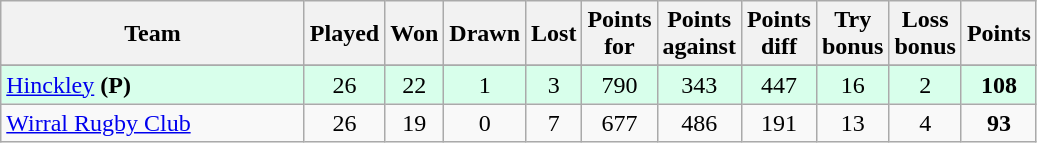<table class="wikitable" style="text-align:center">
<tr>
<th bgcolor="#efefef" width="195">Team</th>
<th bgcolor="#efefef" width="20">Played</th>
<th bgcolor="#efefef" width="20">Won</th>
<th bgcolor="#efefef" width="20">Drawn</th>
<th bgcolor="#efefef" width="20">Lost</th>
<th bgcolor="#efefef" width="20">Points for</th>
<th bgcolor="#efefef" width="20">Points against</th>
<th bgcolor="#efefef" width="20">Points diff</th>
<th bgcolor="#efefef" width="20">Try bonus</th>
<th bgcolor="#efefef" width="20">Loss bonus</th>
<th bgcolor="#efefef" width="20">Points</th>
</tr>
<tr>
</tr>
<tr style="background:#d8ffeb;">
<td style="text-align:left;"><a href='#'>Hinckley</a> <strong>(P)</strong></td>
<td>26</td>
<td>22</td>
<td>1</td>
<td>3</td>
<td>790</td>
<td>343</td>
<td>447</td>
<td>16</td>
<td>2</td>
<td><strong>108</strong></td>
</tr>
<tr>
<td style="text-align:left;"><a href='#'>Wirral Rugby Club</a></td>
<td>26</td>
<td>19</td>
<td>0</td>
<td>7</td>
<td>677</td>
<td>486</td>
<td>191</td>
<td>13</td>
<td>4</td>
<td><strong>93</strong></td>
</tr>
</table>
